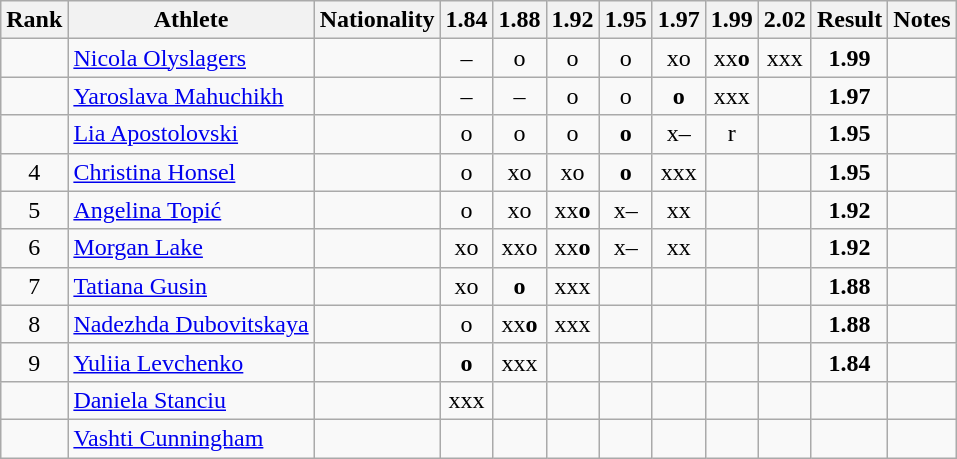<table class="wikitable sortable" style="text-align:center">
<tr>
<th>Rank</th>
<th>Athlete</th>
<th>Nationality</th>
<th>1.84</th>
<th>1.88</th>
<th>1.92</th>
<th>1.95</th>
<th>1.97</th>
<th>1.99</th>
<th>2.02</th>
<th>Result</th>
<th>Notes</th>
</tr>
<tr>
<td></td>
<td align=left><a href='#'>Nicola Olyslagers</a></td>
<td align=left></td>
<td>–</td>
<td>o</td>
<td>o</td>
<td>o</td>
<td>xo</td>
<td>xx<strong>o</strong></td>
<td>xxx</td>
<td><strong>1.99</strong></td>
<td></td>
</tr>
<tr>
<td></td>
<td align=left><a href='#'>Yaroslava Mahuchikh</a></td>
<td align=left></td>
<td>–</td>
<td>–</td>
<td>o</td>
<td>o</td>
<td><strong>o</strong></td>
<td>xxx</td>
<td></td>
<td><strong>1.97</strong></td>
<td></td>
</tr>
<tr>
<td></td>
<td align=left><a href='#'>Lia Apostolovski</a></td>
<td align=left></td>
<td>o</td>
<td>o</td>
<td>o</td>
<td><strong>o</strong></td>
<td>x–</td>
<td>r</td>
<td></td>
<td><strong>1.95</strong></td>
<td></td>
</tr>
<tr>
<td>4</td>
<td align=left><a href='#'>Christina Honsel</a></td>
<td align=left></td>
<td>o</td>
<td>xo</td>
<td>xo</td>
<td><strong>o</strong></td>
<td>xxx</td>
<td></td>
<td></td>
<td><strong>1.95</strong></td>
<td></td>
</tr>
<tr>
<td>5</td>
<td align=left><a href='#'>Angelina Topić</a></td>
<td align=left></td>
<td>o</td>
<td>xo</td>
<td>xx<strong>o</strong></td>
<td>x–</td>
<td>xx</td>
<td></td>
<td></td>
<td><strong>1.92</strong></td>
<td></td>
</tr>
<tr>
<td>6</td>
<td align=left><a href='#'>Morgan Lake</a></td>
<td align=left></td>
<td>xo</td>
<td>xxo</td>
<td>xx<strong>o</strong></td>
<td>x–</td>
<td>xx</td>
<td></td>
<td></td>
<td><strong>1.92</strong></td>
<td></td>
</tr>
<tr>
<td>7</td>
<td align=left><a href='#'>Tatiana Gusin</a></td>
<td align=left></td>
<td>xo</td>
<td><strong>o</strong></td>
<td>xxx</td>
<td></td>
<td></td>
<td></td>
<td></td>
<td><strong>1.88</strong></td>
<td></td>
</tr>
<tr>
<td>8</td>
<td align=left><a href='#'>Nadezhda Dubovitskaya</a></td>
<td align=left></td>
<td>o</td>
<td>xx<strong>o</strong></td>
<td>xxx</td>
<td></td>
<td></td>
<td></td>
<td></td>
<td><strong>1.88</strong></td>
<td></td>
</tr>
<tr>
<td>9</td>
<td align=left><a href='#'>Yuliia Levchenko</a></td>
<td align=left></td>
<td><strong>o</strong></td>
<td>xxx</td>
<td></td>
<td></td>
<td></td>
<td></td>
<td></td>
<td><strong>1.84</strong></td>
<td></td>
</tr>
<tr>
<td></td>
<td align=left><a href='#'>Daniela Stanciu</a></td>
<td align=left></td>
<td>xxx</td>
<td></td>
<td></td>
<td></td>
<td></td>
<td></td>
<td></td>
<td></td>
<td></td>
</tr>
<tr>
<td></td>
<td align=left><a href='#'>Vashti Cunningham</a></td>
<td align=left></td>
<td></td>
<td></td>
<td></td>
<td></td>
<td></td>
<td></td>
<td></td>
<td></td>
<td></td>
</tr>
</table>
